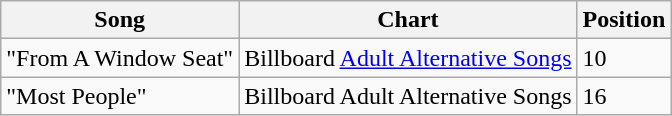<table class="wikitable">
<tr>
<th align="left">Song</th>
<th align="left">Chart</th>
<th align="left">Position</th>
</tr>
<tr>
<td align="left">"From A Window Seat"</td>
<td align="left">Billboard <a href='#'>Adult Alternative Songs</a></td>
<td align="left">10</td>
</tr>
<tr>
<td align="left">"Most People"</td>
<td align="left">Billboard Adult Alternative Songs</td>
<td align="left">16</td>
</tr>
</table>
